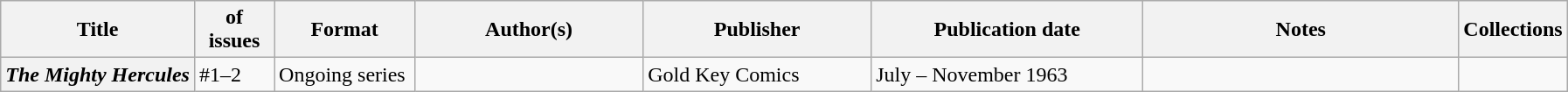<table class="wikitable">
<tr>
<th>Title</th>
<th style="width:40pt"> of issues</th>
<th style="width:75pt">Format</th>
<th style="width:125pt">Author(s)</th>
<th style="width:125pt">Publisher</th>
<th style="width:150pt">Publication date</th>
<th style="width:175pt">Notes</th>
<th>Collections</th>
</tr>
<tr>
<th><em>The Mighty Hercules</em></th>
<td>#1–2</td>
<td>Ongoing series</td>
<td></td>
<td>Gold Key Comics</td>
<td>July – November 1963</td>
<td></td>
<td></td>
</tr>
</table>
